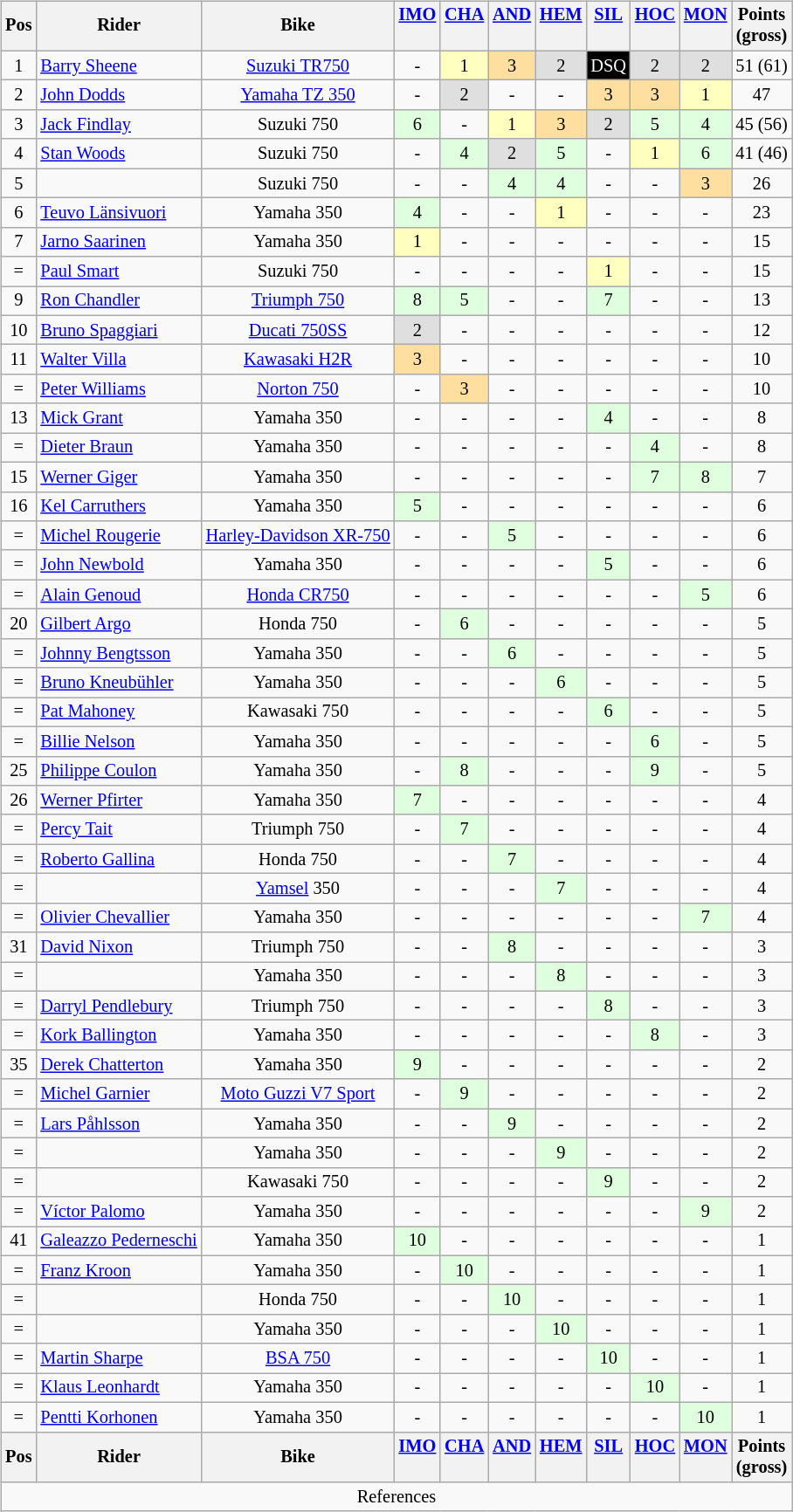<table>
<tr>
<td><br><table class="wikitable" style="font-size: 85%; text-align: center;">
<tr valign="top">
<th valign="middle">Pos</th>
<th valign="middle">Rider</th>
<th valign="middle">Bike</th>
<th><a href='#'>IMO</a><br></th>
<th><a href='#'>CHA</a><br></th>
<th><a href='#'>AND</a><br></th>
<th><a href='#'>HEM</a><br></th>
<th><a href='#'>SIL</a><br></th>
<th><a href='#'>HOC</a><br></th>
<th><a href='#'>MON</a><br></th>
<th valign="middle">Points<br>(gross)</th>
</tr>
<tr>
<td>1</td>
<td align="left"> <a href='#'>Barry Sheene</a></td>
<td><a href='#'>Suzuki TR750</a></td>
<td>-</td>
<td style="background:#ffffbf;">1</td>
<td style="background:#ffdf9f;">3</td>
<td style="background:#dfdfdf;">2</td>
<td style="background-color:#000000;color:white">DSQ</td>
<td style="background:#dfdfdf;">2</td>
<td style="background:#dfdfdf;">2</td>
<td>51 (61)</td>
</tr>
<tr>
<td>2</td>
<td align="left"> <a href='#'>John Dodds</a></td>
<td><a href='#'>Yamaha TZ 350</a></td>
<td>-</td>
<td style="background:#dfdfdf;">2</td>
<td>-</td>
<td>-</td>
<td style="background:#ffdf9f;">3</td>
<td style="background:#ffdf9f;">3</td>
<td style="background:#ffffbf;">1</td>
<td>47</td>
</tr>
<tr>
<td>3</td>
<td align="left"> <a href='#'>Jack Findlay</a></td>
<td>Suzuki 750</td>
<td style="background:#dfffdf;">6</td>
<td>-</td>
<td style="background:#ffffbf;">1</td>
<td style="background:#ffdf9f;">3</td>
<td style="background:#dfdfdf;">2</td>
<td style="background:#dfffdf;">5</td>
<td style="background:#dfffdf;">4</td>
<td>45 (56)</td>
</tr>
<tr>
<td>4</td>
<td align="left"> <a href='#'>Stan Woods</a></td>
<td>Suzuki 750</td>
<td>-</td>
<td style="background:#dfffdf;">4</td>
<td style="background:#dfdfdf;">2</td>
<td style="background:#dfffdf;">5</td>
<td>-</td>
<td style="background:#ffffbf;">1</td>
<td style="background:#dfffdf;">6</td>
<td>41 (46)</td>
</tr>
<tr>
<td>5</td>
<td align="left"> </td>
<td>Suzuki 750</td>
<td>-</td>
<td>-</td>
<td style="background:#dfffdf;">4</td>
<td style="background:#dfffdf;">4</td>
<td>-</td>
<td>-</td>
<td style="background:#ffdf9f;">3</td>
<td>26</td>
</tr>
<tr>
<td>6</td>
<td align="left"> <a href='#'>Teuvo Länsivuori</a></td>
<td>Yamaha 350</td>
<td style="background:#dfffdf;">4</td>
<td>-</td>
<td>-</td>
<td style="background:#ffffbf;">1</td>
<td>-</td>
<td>-</td>
<td>-</td>
<td>23</td>
</tr>
<tr>
<td>7</td>
<td align="left"> <a href='#'>Jarno Saarinen</a></td>
<td>Yamaha 350</td>
<td style="background:#ffffbf;">1</td>
<td>-</td>
<td>-</td>
<td>-</td>
<td>-</td>
<td>-</td>
<td>-</td>
<td>15</td>
</tr>
<tr>
<td>=</td>
<td align="left"> <a href='#'>Paul Smart</a></td>
<td>Suzuki 750</td>
<td>-</td>
<td>-</td>
<td>-</td>
<td>-</td>
<td style="background:#ffffbf;">1</td>
<td>-</td>
<td>-</td>
<td>15</td>
</tr>
<tr>
<td>9</td>
<td align="left"> <a href='#'>Ron Chandler</a></td>
<td><a href='#'>Triumph 750</a></td>
<td style="background:#dfffdf;">8</td>
<td style="background:#dfffdf;">5</td>
<td>-</td>
<td>-</td>
<td style="background:#dfffdf;">7</td>
<td>-</td>
<td>-</td>
<td>13</td>
</tr>
<tr>
<td>10</td>
<td align="left"> <a href='#'>Bruno Spaggiari</a></td>
<td><a href='#'>Ducati 750SS</a></td>
<td style="background:#dfdfdf;">2</td>
<td>-</td>
<td>-</td>
<td>-</td>
<td>-</td>
<td>-</td>
<td>-</td>
<td>12</td>
</tr>
<tr>
<td>11</td>
<td align="left"> <a href='#'>Walter Villa</a></td>
<td><a href='#'>Kawasaki H2R</a></td>
<td style="background:#ffdf9f;">3</td>
<td>-</td>
<td>-</td>
<td>-</td>
<td>-</td>
<td>-</td>
<td>-</td>
<td>10</td>
</tr>
<tr>
<td>=</td>
<td align="left"> <a href='#'>Peter Williams</a></td>
<td><a href='#'>Norton 750</a></td>
<td>-</td>
<td style="background:#ffdf9f;">3</td>
<td>-</td>
<td>-</td>
<td>-</td>
<td>-</td>
<td>-</td>
<td>10</td>
</tr>
<tr>
<td>13</td>
<td align="left"> <a href='#'>Mick Grant</a></td>
<td>Yamaha 350</td>
<td>-</td>
<td>-</td>
<td>-</td>
<td>-</td>
<td style="background:#dfffdf;">4</td>
<td>-</td>
<td>-</td>
<td>8</td>
</tr>
<tr>
<td>=</td>
<td align="left"> <a href='#'>Dieter Braun</a></td>
<td>Yamaha 350</td>
<td>-</td>
<td>-</td>
<td>-</td>
<td>-</td>
<td>-</td>
<td style="background:#dfffdf;">4</td>
<td>-</td>
<td>8</td>
</tr>
<tr>
<td>15</td>
<td align="left"> <a href='#'>Werner Giger</a></td>
<td>Yamaha 350</td>
<td>-</td>
<td>-</td>
<td>-</td>
<td>-</td>
<td>-</td>
<td style="background:#dfffdf;">7</td>
<td style="background:#dfffdf;">8</td>
<td>7</td>
</tr>
<tr>
<td>16</td>
<td align="left"> <a href='#'>Kel Carruthers</a></td>
<td>Yamaha 350</td>
<td style="background:#dfffdf;">5</td>
<td>-</td>
<td>-</td>
<td>-</td>
<td>-</td>
<td>-</td>
<td>-</td>
<td>6</td>
</tr>
<tr>
<td>=</td>
<td align="left"> <a href='#'>Michel Rougerie</a></td>
<td><a href='#'>Harley-Davidson XR-750</a></td>
<td>-</td>
<td>-</td>
<td style="background:#dfffdf;">5</td>
<td>-</td>
<td>-</td>
<td>-</td>
<td>-</td>
<td>6</td>
</tr>
<tr>
<td>=</td>
<td align="left"> <a href='#'>John Newbold</a></td>
<td>Yamaha 350</td>
<td>-</td>
<td>-</td>
<td>-</td>
<td>-</td>
<td style="background:#dfffdf;">5</td>
<td>-</td>
<td>-</td>
<td>6</td>
</tr>
<tr>
<td>=</td>
<td align="left"> <a href='#'>Alain Genoud</a></td>
<td><a href='#'>Honda CR750</a></td>
<td>-</td>
<td>-</td>
<td>-</td>
<td>-</td>
<td>-</td>
<td>-</td>
<td style="background:#dfffdf;">5</td>
<td>6</td>
</tr>
<tr>
<td>20</td>
<td align="left"> <a href='#'>Gilbert Argo</a></td>
<td>Honda 750</td>
<td>-</td>
<td style="background:#dfffdf;">6</td>
<td>-</td>
<td>-</td>
<td>-</td>
<td>-</td>
<td>-</td>
<td>5</td>
</tr>
<tr>
<td>=</td>
<td align="left"> <a href='#'>Johnny Bengtsson</a></td>
<td>Yamaha 350</td>
<td>-</td>
<td>-</td>
<td style="background:#dfffdf;">6</td>
<td>-</td>
<td>-</td>
<td>-</td>
<td>-</td>
<td>5</td>
</tr>
<tr>
<td>=</td>
<td align="left"> <a href='#'>Bruno Kneubühler</a></td>
<td>Yamaha 350</td>
<td>-</td>
<td>-</td>
<td>-</td>
<td style="background:#dfffdf;">6</td>
<td>-</td>
<td>-</td>
<td>-</td>
<td>5</td>
</tr>
<tr>
<td>=</td>
<td align="left"> <a href='#'>Pat Mahoney</a></td>
<td>Kawasaki 750</td>
<td>-</td>
<td>-</td>
<td>-</td>
<td>-</td>
<td style="background:#dfffdf;">6</td>
<td>-</td>
<td>-</td>
<td>5</td>
</tr>
<tr>
<td>=</td>
<td align="left"> <a href='#'>Billie Nelson</a></td>
<td>Yamaha 350</td>
<td>-</td>
<td>-</td>
<td>-</td>
<td>-</td>
<td>-</td>
<td style="background:#dfffdf;">6</td>
<td>-</td>
<td>5</td>
</tr>
<tr>
<td>25</td>
<td align="left"> <a href='#'>Philippe Coulon</a></td>
<td>Yamaha 350</td>
<td>-</td>
<td style="background:#dfffdf;">8</td>
<td>-</td>
<td>-</td>
<td>-</td>
<td style="background:#dfffdf;">9</td>
<td>-</td>
<td>5</td>
</tr>
<tr>
<td>26</td>
<td align="left"> <a href='#'>Werner Pfirter</a></td>
<td>Yamaha 350</td>
<td style="background:#dfffdf;">7</td>
<td>-</td>
<td>-</td>
<td>-</td>
<td>-</td>
<td>-</td>
<td>-</td>
<td>4</td>
</tr>
<tr>
<td>=</td>
<td align="left"> <a href='#'>Percy Tait</a></td>
<td>Triumph 750</td>
<td>-</td>
<td style="background:#dfffdf;">7</td>
<td>-</td>
<td>-</td>
<td>-</td>
<td>-</td>
<td>-</td>
<td>4</td>
</tr>
<tr>
<td>=</td>
<td align="left"> <a href='#'>Roberto Gallina</a></td>
<td>Honda 750</td>
<td>-</td>
<td>-</td>
<td style="background:#dfffdf;">7</td>
<td>-</td>
<td>-</td>
<td>-</td>
<td>-</td>
<td>4</td>
</tr>
<tr>
<td>=</td>
<td align="left"> </td>
<td><a href='#'>Yamsel</a> 350</td>
<td>-</td>
<td>-</td>
<td>-</td>
<td style="background:#dfffdf;">7</td>
<td>-</td>
<td>-</td>
<td>-</td>
<td>4</td>
</tr>
<tr>
<td>=</td>
<td align="left"> <a href='#'>Olivier Chevallier</a></td>
<td>Yamaha 350</td>
<td>-</td>
<td>-</td>
<td>-</td>
<td>-</td>
<td>-</td>
<td>-</td>
<td style="background:#dfffdf;">7</td>
<td>4</td>
</tr>
<tr>
<td>31</td>
<td align="left"> <a href='#'>David Nixon</a></td>
<td>Triumph 750</td>
<td>-</td>
<td>-</td>
<td style="background:#dfffdf;">8</td>
<td>-</td>
<td>-</td>
<td>-</td>
<td>-</td>
<td>3</td>
</tr>
<tr>
<td>=</td>
<td align="left"> </td>
<td>Yamaha 350</td>
<td>-</td>
<td>-</td>
<td>-</td>
<td style="background:#dfffdf;">8</td>
<td>-</td>
<td>-</td>
<td>-</td>
<td>3</td>
</tr>
<tr>
<td>=</td>
<td align="left"> <a href='#'>Darryl Pendlebury</a></td>
<td>Triumph 750</td>
<td>-</td>
<td>-</td>
<td>-</td>
<td>-</td>
<td style="background:#dfffdf;">8</td>
<td>-</td>
<td>-</td>
<td>3</td>
</tr>
<tr>
<td>=</td>
<td align="left"> <a href='#'>Kork Ballington</a></td>
<td>Yamaha 350</td>
<td>-</td>
<td>-</td>
<td>-</td>
<td>-</td>
<td>-</td>
<td style="background:#dfffdf;">8</td>
<td>-</td>
<td>3</td>
</tr>
<tr>
<td>35</td>
<td align="left"> <a href='#'>Derek Chatterton</a></td>
<td>Yamaha 350</td>
<td style="background:#dfffdf;">9</td>
<td>-</td>
<td>-</td>
<td>-</td>
<td>-</td>
<td>-</td>
<td>-</td>
<td>2</td>
</tr>
<tr>
<td>=</td>
<td align="left"> <a href='#'>Michel Garnier</a></td>
<td><a href='#'>Moto Guzzi V7 Sport</a></td>
<td>-</td>
<td style="background:#dfffdf;">9</td>
<td>-</td>
<td>-</td>
<td>-</td>
<td>-</td>
<td>-</td>
<td>2</td>
</tr>
<tr>
<td>=</td>
<td align="left"> <a href='#'>Lars Påhlsson</a></td>
<td>Yamaha 350</td>
<td>-</td>
<td>-</td>
<td style="background:#dfffdf;">9</td>
<td>-</td>
<td>-</td>
<td>-</td>
<td>-</td>
<td>2</td>
</tr>
<tr>
<td>=</td>
<td align="left"> </td>
<td>Yamaha 350</td>
<td>-</td>
<td>-</td>
<td>-</td>
<td style="background:#dfffdf;">9</td>
<td>-</td>
<td>-</td>
<td>-</td>
<td>2</td>
</tr>
<tr>
<td>=</td>
<td align="left"> </td>
<td>Kawasaki 750</td>
<td>-</td>
<td>-</td>
<td>-</td>
<td>-</td>
<td style="background:#dfffdf;">9</td>
<td>-</td>
<td>-</td>
<td>2</td>
</tr>
<tr>
<td>=</td>
<td align="left"> <a href='#'>Víctor Palomo</a></td>
<td>Yamaha 350</td>
<td>-</td>
<td>-</td>
<td>-</td>
<td>-</td>
<td>-</td>
<td>-</td>
<td style="background:#dfffdf;">9</td>
<td>2</td>
</tr>
<tr>
<td>41</td>
<td align="left"> <a href='#'>Galeazzo Pederneschi</a></td>
<td>Yamaha 350</td>
<td style="background:#dfffdf;">10</td>
<td>-</td>
<td>-</td>
<td>-</td>
<td>-</td>
<td>-</td>
<td>-</td>
<td>1</td>
</tr>
<tr>
<td>=</td>
<td align="left"> <a href='#'>Franz Kroon</a></td>
<td>Yamaha 350</td>
<td>-</td>
<td style="background:#dfffdf;">10</td>
<td>-</td>
<td>-</td>
<td>-</td>
<td>-</td>
<td>-</td>
<td>1</td>
</tr>
<tr>
<td>=</td>
<td align="left"> </td>
<td>Honda 750</td>
<td>-</td>
<td>-</td>
<td style="background:#dfffdf;">10</td>
<td>-</td>
<td>-</td>
<td>-</td>
<td>-</td>
<td>1</td>
</tr>
<tr>
<td>=</td>
<td align="left"> </td>
<td>Yamaha 350</td>
<td>-</td>
<td>-</td>
<td>-</td>
<td style="background:#dfffdf;">10</td>
<td>-</td>
<td>-</td>
<td>-</td>
<td>1</td>
</tr>
<tr>
<td>=</td>
<td align="left"> <a href='#'>Martin Sharpe</a></td>
<td><a href='#'>BSA 750</a></td>
<td>-</td>
<td>-</td>
<td>-</td>
<td>-</td>
<td style="background:#dfffdf;">10</td>
<td>-</td>
<td>-</td>
<td>1</td>
</tr>
<tr>
<td>=</td>
<td align="left"> <a href='#'>Klaus Leonhardt</a></td>
<td>Yamaha 350</td>
<td>-</td>
<td>-</td>
<td>-</td>
<td>-</td>
<td>-</td>
<td style="background:#dfffdf;">10</td>
<td>-</td>
<td>1</td>
</tr>
<tr>
<td>=</td>
<td align="left"> <a href='#'>Pentti Korhonen</a></td>
<td>Yamaha 350</td>
<td>-</td>
<td>-</td>
<td>-</td>
<td>-</td>
<td>-</td>
<td>-</td>
<td style="background:#dfffdf;">10</td>
<td>1</td>
</tr>
<tr valign="top">
<th valign="middle">Pos</th>
<th valign="middle">Rider</th>
<th valign="middle">Bike</th>
<th><a href='#'>IMO</a><br></th>
<th><a href='#'>CHA</a><br></th>
<th><a href='#'>AND</a><br></th>
<th><a href='#'>HEM</a><br></th>
<th><a href='#'>SIL</a><br></th>
<th><a href='#'>HOC</a><br></th>
<th><a href='#'>MON</a><br></th>
<th valign="middle">Points<br>(gross)</th>
</tr>
<tr>
<td colspan=11 align="center">References</td>
</tr>
</table>
</td>
<td valign="top"></td>
</tr>
</table>
